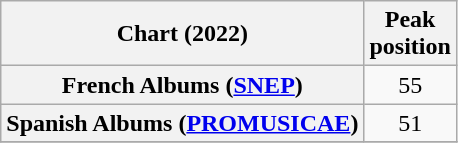<table class="wikitable sortable plainrowheaders" style="text-align:center">
<tr>
<th scope="col">Chart (2022)</th>
<th scope="col">Peak<br>position</th>
</tr>
<tr>
<th scope="row">French Albums (<a href='#'>SNEP</a>)</th>
<td>55</td>
</tr>
<tr>
<th scope="row">Spanish Albums (<a href='#'>PROMUSICAE</a>)</th>
<td>51</td>
</tr>
<tr>
</tr>
</table>
